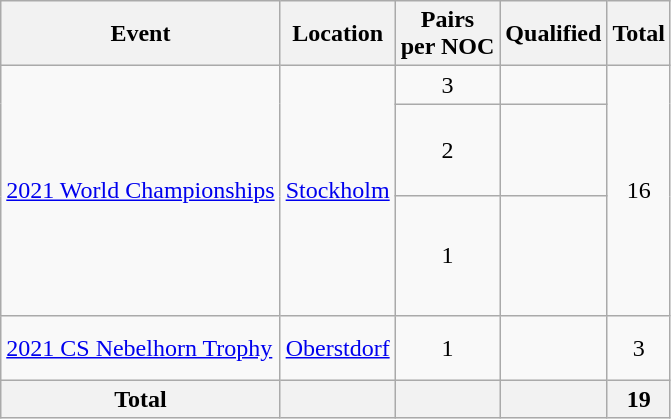<table class="wikitable">
<tr>
<th>Event</th>
<th>Location</th>
<th>Pairs<br> per NOC</th>
<th>Qualified</th>
<th>Total</th>
</tr>
<tr>
<td rowspan = 3><a href='#'>2021 World Championships</a></td>
<td rowspan = 3> <a href='#'>Stockholm</a></td>
<td align="center">3</td>
<td></td>
<td rowspan = 3 align="center">16</td>
</tr>
<tr>
<td align="center">2</td>
<td><br><br><br></td>
</tr>
<tr>
<td align="center">1</td>
<td><br><br><br><br></td>
</tr>
<tr>
<td><a href='#'>2021 CS Nebelhorn Trophy</a></td>
<td> <a href='#'>Oberstdorf</a></td>
<td align="center">1</td>
<td><br><br></td>
<td align="center">3</td>
</tr>
<tr>
<th>Total</th>
<th></th>
<th></th>
<th></th>
<th>19</th>
</tr>
</table>
